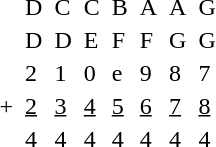<table>
<tr>
<td></td>
<td></td>
<td>D</td>
<td></td>
<td>C</td>
<td></td>
<td>C</td>
<td></td>
<td>B</td>
<td></td>
<td>A</td>
<td></td>
<td>A</td>
<td></td>
<td>G</td>
</tr>
<tr>
<td></td>
<td></td>
<td>D</td>
<td></td>
<td>D</td>
<td></td>
<td>E</td>
<td></td>
<td>F</td>
<td></td>
<td>F</td>
<td></td>
<td>G</td>
<td></td>
<td>G</td>
</tr>
<tr>
<td></td>
<td></td>
<td>2</td>
<td></td>
<td>1</td>
<td></td>
<td>0</td>
<td></td>
<td>e</td>
<td></td>
<td>9</td>
<td></td>
<td>8</td>
<td></td>
<td>7</td>
</tr>
<tr>
<td>+</td>
<td></td>
<td><u>2</u></td>
<td></td>
<td><u>3</u></td>
<td></td>
<td><u>4</u></td>
<td></td>
<td><u>5</u></td>
<td></td>
<td><u>6</u></td>
<td></td>
<td><u>7</u></td>
<td></td>
<td><u>8</u></td>
</tr>
<tr>
<td></td>
<td></td>
<td>4</td>
<td></td>
<td>4</td>
<td></td>
<td>4</td>
<td></td>
<td>4</td>
<td></td>
<td>4</td>
<td></td>
<td>4</td>
<td></td>
<td>4</td>
</tr>
</table>
